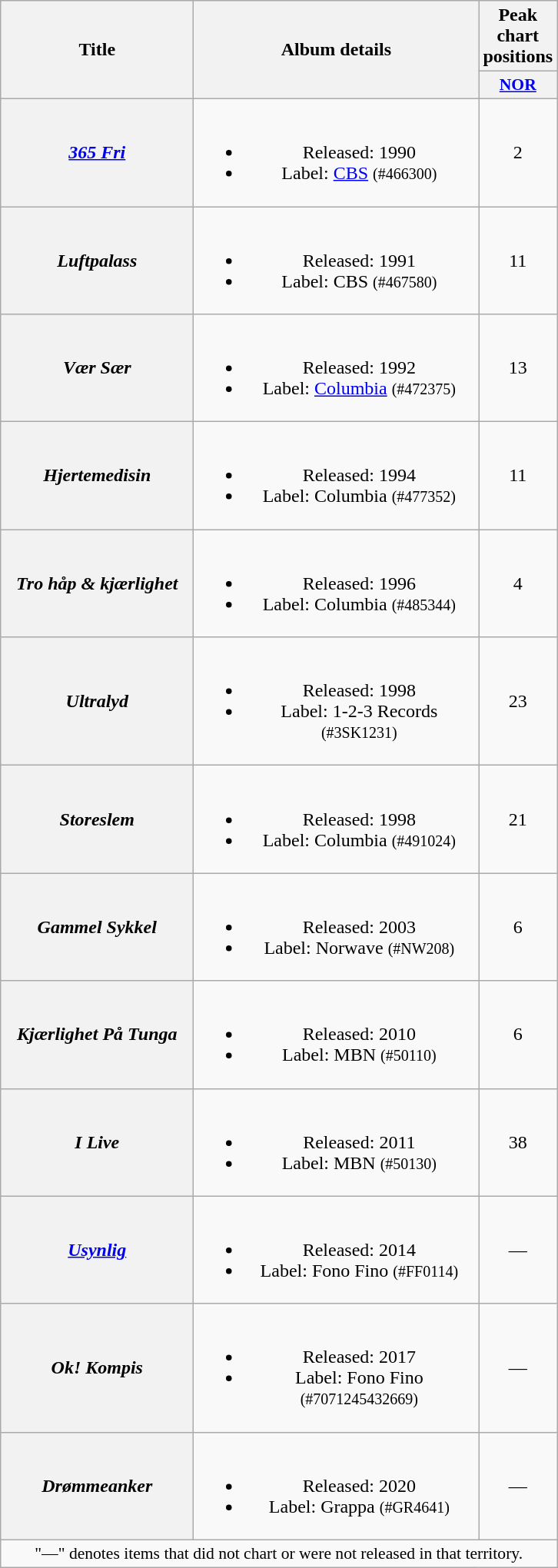<table class="wikitable plainrowheaders" style="text-align:center;">
<tr>
<th scope="col" rowspan="2" style="width:10em;">Title</th>
<th scope="col" rowspan="2" style="width:15em;">Album details</th>
<th scope="col" colspan="1">Peak chart positions</th>
</tr>
<tr>
<th style="width:2em;font-size:90%;"><a href='#'>NOR</a><br></th>
</tr>
<tr>
<th scope="row"><em><a href='#'>365 Fri</a></em></th>
<td><br><ul><li>Released: 1990</li><li>Label: <a href='#'>CBS</a> <small>(#466300)</small></li></ul></td>
<td>2</td>
</tr>
<tr>
<th scope="row"><em>Luftpalass</em></th>
<td><br><ul><li>Released: 1991</li><li>Label: CBS <small>(#467580)</small></li></ul></td>
<td>11</td>
</tr>
<tr>
<th scope="row"><em>Vær Sær</em></th>
<td><br><ul><li>Released: 1992</li><li>Label: <a href='#'>Columbia</a> <small>(#472375)</small></li></ul></td>
<td>13</td>
</tr>
<tr>
<th scope="row"><em>Hjertemedisin</em></th>
<td><br><ul><li>Released: 1994</li><li>Label: Columbia <small>(#477352)</small></li></ul></td>
<td>11</td>
</tr>
<tr>
<th scope="row"><em>Tro håp & kjærlighet</em></th>
<td><br><ul><li>Released: 1996</li><li>Label: Columbia <small>(#485344)</small></li></ul></td>
<td>4</td>
</tr>
<tr>
<th scope="row"><em>Ultralyd</em></th>
<td><br><ul><li>Released: 1998</li><li>Label: 1-2-3 Records <small>(#3SK1231)</small></li></ul></td>
<td>23</td>
</tr>
<tr>
<th scope="row"><em>Storeslem</em></th>
<td><br><ul><li>Released: 1998</li><li>Label: Columbia <small>(#491024)</small></li></ul></td>
<td>21</td>
</tr>
<tr>
<th scope="row"><em>Gammel Sykkel</em></th>
<td><br><ul><li>Released: 2003</li><li>Label: Norwave <small>(#NW208)</small></li></ul></td>
<td>6</td>
</tr>
<tr>
<th scope="row"><em>Kjærlighet På Tunga</em></th>
<td><br><ul><li>Released: 2010</li><li>Label: MBN <small>(#50110)</small></li></ul></td>
<td>6</td>
</tr>
<tr>
<th scope="row"><em>I Live</em></th>
<td><br><ul><li>Released: 2011</li><li>Label: MBN <small>(#50130)</small></li></ul></td>
<td>38</td>
</tr>
<tr>
<th scope="row"><em><a href='#'>Usynlig</a></em></th>
<td><br><ul><li>Released: 2014</li><li>Label: Fono Fino <small>(#FF0114)</small></li></ul></td>
<td>—</td>
</tr>
<tr>
<th scope="row"><em>Ok! Kompis</em></th>
<td><br><ul><li>Released: 2017</li><li>Label: Fono Fino <small>(#7071245432669)</small></li></ul></td>
<td>—</td>
</tr>
<tr>
<th scope="row"><em>Drømmeanker</em></th>
<td><br><ul><li>Released: 2020</li><li>Label: Grappa <small>(#GR4641)</small></li></ul></td>
<td>—</td>
</tr>
<tr>
<td align="center" colspan="15" style="font-size:90%">"—" denotes items that did not chart or were not released in that territory.</td>
</tr>
</table>
